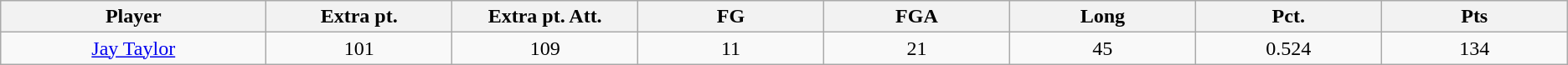<table class="wikitable sortable">
<tr>
<th bgcolor="#DDDDFF" width="10%">Player</th>
<th bgcolor="#DDDDFF" width="7%">Extra pt.</th>
<th bgcolor="#DDDDFF" width="7%">Extra pt. Att.</th>
<th bgcolor="#DDDDFF" width="7%">FG</th>
<th bgcolor="#DDDDFF" width="7%">FGA</th>
<th bgcolor="#DDDDFF" width="7%">Long</th>
<th bgcolor="#DDDDFF" width="7%">Pct.</th>
<th bgcolor="#DDDDFF" width="7%">Pts</th>
</tr>
<tr align="center">
<td><a href='#'>Jay Taylor</a></td>
<td>101</td>
<td>109</td>
<td>11</td>
<td>21</td>
<td>45</td>
<td>0.524</td>
<td>134</td>
</tr>
</table>
